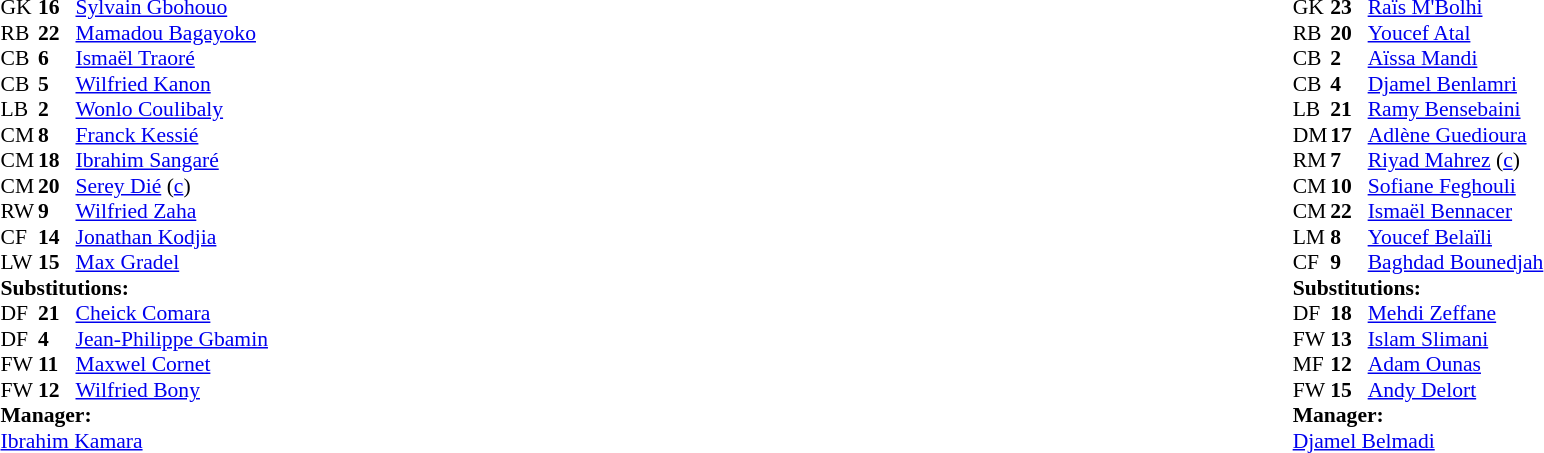<table width="100%">
<tr>
<td valign="top" width="40%"><br><table style="font-size:90%" cellspacing="0" cellpadding="0">
<tr>
<th width=25></th>
<th width=25></th>
</tr>
<tr>
<td>GK</td>
<td><strong>16</strong></td>
<td><a href='#'>Sylvain Gbohouo</a></td>
<td></td>
</tr>
<tr>
<td>RB</td>
<td><strong>22</strong></td>
<td><a href='#'>Mamadou Bagayoko</a></td>
<td></td>
</tr>
<tr>
<td>CB</td>
<td><strong>6</strong></td>
<td><a href='#'>Ismaël Traoré</a></td>
</tr>
<tr>
<td>CB</td>
<td><strong>5</strong></td>
<td><a href='#'>Wilfried Kanon</a></td>
<td></td>
<td></td>
</tr>
<tr>
<td>LB</td>
<td><strong>2</strong></td>
<td><a href='#'>Wonlo Coulibaly</a></td>
</tr>
<tr>
<td>CM</td>
<td><strong>8</strong></td>
<td><a href='#'>Franck Kessié</a></td>
<td></td>
</tr>
<tr>
<td>CM</td>
<td><strong>18</strong></td>
<td><a href='#'>Ibrahim Sangaré</a></td>
<td></td>
<td></td>
</tr>
<tr>
<td>CM</td>
<td><strong>20</strong></td>
<td><a href='#'>Serey Dié</a> (<a href='#'>c</a>)</td>
</tr>
<tr>
<td>RW</td>
<td><strong>9</strong></td>
<td><a href='#'>Wilfried Zaha</a></td>
<td></td>
<td></td>
</tr>
<tr>
<td>CF</td>
<td><strong>14</strong></td>
<td><a href='#'>Jonathan Kodjia</a></td>
<td></td>
<td></td>
</tr>
<tr>
<td>LW</td>
<td><strong>15</strong></td>
<td><a href='#'>Max Gradel</a></td>
</tr>
<tr>
<td colspan=3><strong>Substitutions:</strong></td>
</tr>
<tr>
<td>DF</td>
<td><strong>21</strong></td>
<td><a href='#'>Cheick Comara</a></td>
<td></td>
<td></td>
</tr>
<tr>
<td>DF</td>
<td><strong>4</strong></td>
<td><a href='#'>Jean-Philippe Gbamin</a></td>
<td></td>
<td></td>
</tr>
<tr>
<td>FW</td>
<td><strong>11</strong></td>
<td><a href='#'>Maxwel Cornet</a></td>
<td></td>
<td></td>
</tr>
<tr>
<td>FW</td>
<td><strong>12</strong></td>
<td><a href='#'>Wilfried Bony</a></td>
<td></td>
<td></td>
</tr>
<tr>
<td colspan=3><strong>Manager:</strong></td>
</tr>
<tr>
<td colspan=3><a href='#'>Ibrahim Kamara</a></td>
</tr>
</table>
</td>
<td valign="top"></td>
<td valign="top" width="50%"><br><table style="font-size:90%; margin:auto" cellspacing="0" cellpadding="0">
<tr>
<th width=25></th>
<th width=25></th>
</tr>
<tr>
<td>GK</td>
<td><strong>23</strong></td>
<td><a href='#'>Raïs M'Bolhi</a></td>
</tr>
<tr>
<td>RB</td>
<td><strong>20</strong></td>
<td><a href='#'>Youcef Atal</a></td>
<td></td>
<td></td>
</tr>
<tr>
<td>CB</td>
<td><strong>2</strong></td>
<td><a href='#'>Aïssa Mandi</a></td>
</tr>
<tr>
<td>CB</td>
<td><strong>4</strong></td>
<td><a href='#'>Djamel Benlamri</a></td>
</tr>
<tr>
<td>LB</td>
<td><strong>21</strong></td>
<td><a href='#'>Ramy Bensebaini</a></td>
<td></td>
</tr>
<tr>
<td>DM</td>
<td><strong>17</strong></td>
<td><a href='#'>Adlène Guedioura</a></td>
</tr>
<tr>
<td>RM</td>
<td><strong>7</strong></td>
<td><a href='#'>Riyad Mahrez</a> (<a href='#'>c</a>)</td>
<td></td>
<td></td>
</tr>
<tr>
<td>CM</td>
<td><strong>10</strong></td>
<td><a href='#'>Sofiane Feghouli</a></td>
<td></td>
<td></td>
</tr>
<tr>
<td>CM</td>
<td><strong>22</strong></td>
<td><a href='#'>Ismaël Bennacer</a></td>
<td></td>
</tr>
<tr>
<td>LM</td>
<td><strong>8</strong></td>
<td><a href='#'>Youcef Belaïli</a></td>
</tr>
<tr>
<td>CF</td>
<td><strong>9</strong></td>
<td><a href='#'>Baghdad Bounedjah</a></td>
<td></td>
<td></td>
</tr>
<tr>
<td colspan=3><strong>Substitutions:</strong></td>
</tr>
<tr>
<td>DF</td>
<td><strong>18</strong></td>
<td><a href='#'>Mehdi Zeffane</a></td>
<td></td>
<td></td>
</tr>
<tr>
<td>FW</td>
<td><strong>13</strong></td>
<td><a href='#'>Islam Slimani</a></td>
<td></td>
<td></td>
</tr>
<tr>
<td>MF</td>
<td><strong>12</strong></td>
<td><a href='#'>Adam Ounas</a></td>
<td></td>
<td></td>
</tr>
<tr>
<td>FW</td>
<td><strong>15</strong></td>
<td><a href='#'>Andy Delort</a></td>
<td></td>
<td></td>
</tr>
<tr>
<td colspan=3><strong>Manager:</strong></td>
</tr>
<tr>
<td colspan=3><a href='#'>Djamel Belmadi</a></td>
</tr>
</table>
</td>
</tr>
</table>
